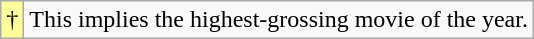<table class="wikitable">
<tr>
<td style="background-color:#FFFF99">†</td>
<td>This implies the highest-grossing movie of the year.</td>
</tr>
</table>
